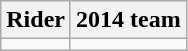<table class="wikitable">
<tr>
<th>Rider</th>
<th>2014 team</th>
</tr>
<tr>
<td></td>
<td></td>
</tr>
</table>
